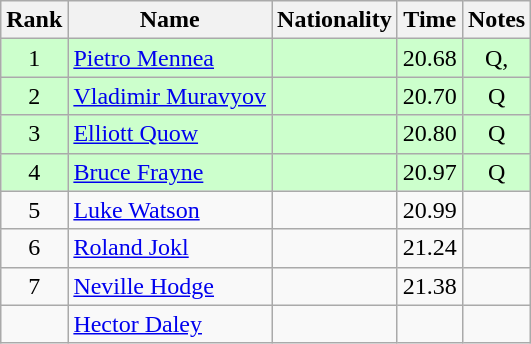<table class="wikitable sortable" style="text-align:center">
<tr>
<th>Rank</th>
<th>Name</th>
<th>Nationality</th>
<th>Time</th>
<th>Notes</th>
</tr>
<tr style="background:#ccffcc;">
<td align="center">1</td>
<td align=left><a href='#'>Pietro Mennea</a></td>
<td align=left></td>
<td align="center">20.68</td>
<td>Q, </td>
</tr>
<tr style="background:#ccffcc;">
<td align="center">2</td>
<td align=left><a href='#'>Vladimir Muravyov</a></td>
<td align=left></td>
<td align="center">20.70</td>
<td>Q</td>
</tr>
<tr style="background:#ccffcc;">
<td align="center">3</td>
<td align=left><a href='#'>Elliott Quow</a></td>
<td align=left></td>
<td align="center">20.80</td>
<td>Q</td>
</tr>
<tr style="background:#ccffcc;">
<td align="center">4</td>
<td align=left><a href='#'>Bruce Frayne</a></td>
<td align=left></td>
<td align="center">20.97</td>
<td>Q</td>
</tr>
<tr>
<td align="center">5</td>
<td align=left><a href='#'>Luke Watson</a></td>
<td align=left></td>
<td align="center">20.99</td>
<td></td>
</tr>
<tr>
<td align="center">6</td>
<td align=left><a href='#'>Roland Jokl</a></td>
<td align=left></td>
<td align="center">21.24</td>
<td></td>
</tr>
<tr>
<td align="center">7</td>
<td align=left><a href='#'>Neville Hodge</a></td>
<td align=left></td>
<td align="center">21.38</td>
<td></td>
</tr>
<tr>
<td align="center"></td>
<td align=left><a href='#'>Hector Daley</a></td>
<td align=left></td>
<td></td>
<td align="center"></td>
</tr>
</table>
